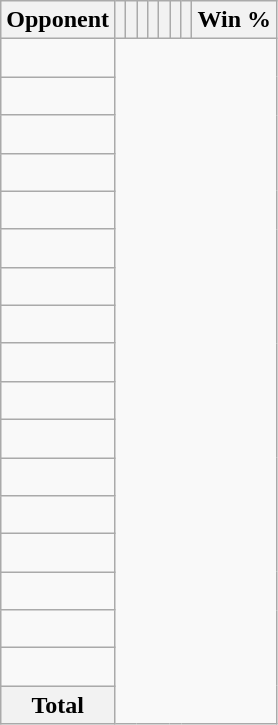<table class="wikitable sortable collapsible collapsed" style="text-align: center;">
<tr>
<th>Opponent</th>
<th></th>
<th></th>
<th></th>
<th></th>
<th></th>
<th></th>
<th></th>
<th>Win %</th>
</tr>
<tr>
<td align="left"><br></td>
</tr>
<tr>
<td align="left"><br></td>
</tr>
<tr>
<td align="left"><br></td>
</tr>
<tr>
<td align="left"><br></td>
</tr>
<tr>
<td align="left"><br></td>
</tr>
<tr>
<td align="left"><br></td>
</tr>
<tr>
<td align="left"><br></td>
</tr>
<tr>
<td align="left"><br></td>
</tr>
<tr>
<td align="left"><br></td>
</tr>
<tr>
<td align="left"><br></td>
</tr>
<tr>
<td align="left"><br></td>
</tr>
<tr>
<td align="left"><br></td>
</tr>
<tr>
<td align="left"><br></td>
</tr>
<tr>
<td align="left"><br></td>
</tr>
<tr>
<td align="left"><br></td>
</tr>
<tr>
<td align="left"><br></td>
</tr>
<tr>
<td align="left"><br></td>
</tr>
<tr class="sortbottom">
<th>Total<br></th>
</tr>
</table>
